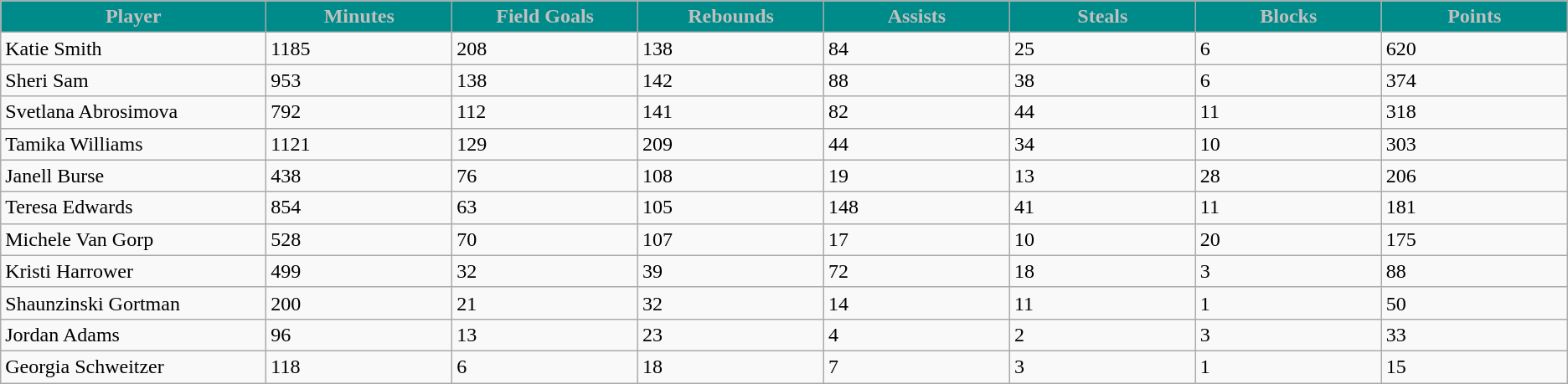<table class="wikitable sortable sortable">
<tr>
<th style="background:#008B8B; color:silver;" width="10%">Player</th>
<th style="background:#008B8B; color:silver;" width="7%">Minutes</th>
<th style="background:#008B8B; color:silver;" width="7%">Field Goals</th>
<th style="background:#008B8B; color:silver;" width="7%">Rebounds</th>
<th style="background:#008B8B; color:silver;" width="7%">Assists</th>
<th style="background:#008B8B; color:silver;" width="7%">Steals</th>
<th style="background:#008B8B; color:silver;" width="7%">Blocks</th>
<th style="background:#008B8B; color:silver;" width="7%">Points</th>
</tr>
<tr>
<td>Katie Smith</td>
<td>1185</td>
<td>208</td>
<td>138</td>
<td>84</td>
<td>25</td>
<td>6</td>
<td>620</td>
</tr>
<tr>
<td>Sheri Sam</td>
<td>953</td>
<td>138</td>
<td>142</td>
<td>88</td>
<td>38</td>
<td>6</td>
<td>374</td>
</tr>
<tr>
<td>Svetlana Abrosimova</td>
<td>792</td>
<td>112</td>
<td>141</td>
<td>82</td>
<td>44</td>
<td>11</td>
<td>318</td>
</tr>
<tr>
<td>Tamika Williams</td>
<td>1121</td>
<td>129</td>
<td>209</td>
<td>44</td>
<td>34</td>
<td>10</td>
<td>303</td>
</tr>
<tr>
<td>Janell Burse</td>
<td>438</td>
<td>76</td>
<td>108</td>
<td>19</td>
<td>13</td>
<td>28</td>
<td>206</td>
</tr>
<tr>
<td>Teresa Edwards</td>
<td>854</td>
<td>63</td>
<td>105</td>
<td>148</td>
<td>41</td>
<td>11</td>
<td>181</td>
</tr>
<tr>
<td>Michele Van Gorp</td>
<td>528</td>
<td>70</td>
<td>107</td>
<td>17</td>
<td>10</td>
<td>20</td>
<td>175</td>
</tr>
<tr>
<td>Kristi Harrower</td>
<td>499</td>
<td>32</td>
<td>39</td>
<td>72</td>
<td>18</td>
<td>3</td>
<td>88</td>
</tr>
<tr>
<td>Shaunzinski Gortman</td>
<td>200</td>
<td>21</td>
<td>32</td>
<td>14</td>
<td>11</td>
<td>1</td>
<td>50</td>
</tr>
<tr>
<td>Jordan Adams</td>
<td>96</td>
<td>13</td>
<td>23</td>
<td>4</td>
<td>2</td>
<td>3</td>
<td>33</td>
</tr>
<tr>
<td>Georgia Schweitzer</td>
<td>118</td>
<td>6</td>
<td>18</td>
<td>7</td>
<td>3</td>
<td>1</td>
<td>15</td>
</tr>
</table>
